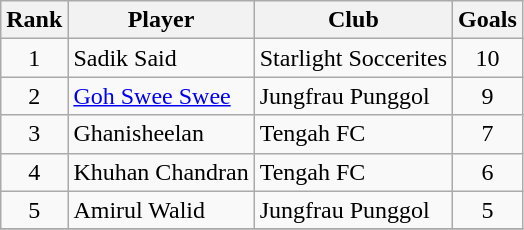<table class="wikitable" style="font-size:100%">
<tr>
<th>Rank</th>
<th>Player</th>
<th>Club</th>
<th>Goals</th>
</tr>
<tr>
<td align="center" rowspan="1">1</td>
<td>Sadik Said</td>
<td>Starlight Soccerites</td>
<td align="center">10</td>
</tr>
<tr>
<td align="center" rowspan="1">2</td>
<td><a href='#'>Goh Swee Swee</a></td>
<td>Jungfrau Punggol</td>
<td align="center">9</td>
</tr>
<tr>
<td align="center" rowspan="1">3</td>
<td>Ghanisheelan</td>
<td>Tengah FC</td>
<td align="center">7</td>
</tr>
<tr>
<td align="center" rowspan="1">4</td>
<td>Khuhan Chandran</td>
<td>Tengah FC</td>
<td align="center">6</td>
</tr>
<tr>
<td align="center" rowspan="1">5</td>
<td>Amirul Walid</td>
<td>Jungfrau Punggol</td>
<td align="center">5</td>
</tr>
<tr>
</tr>
</table>
